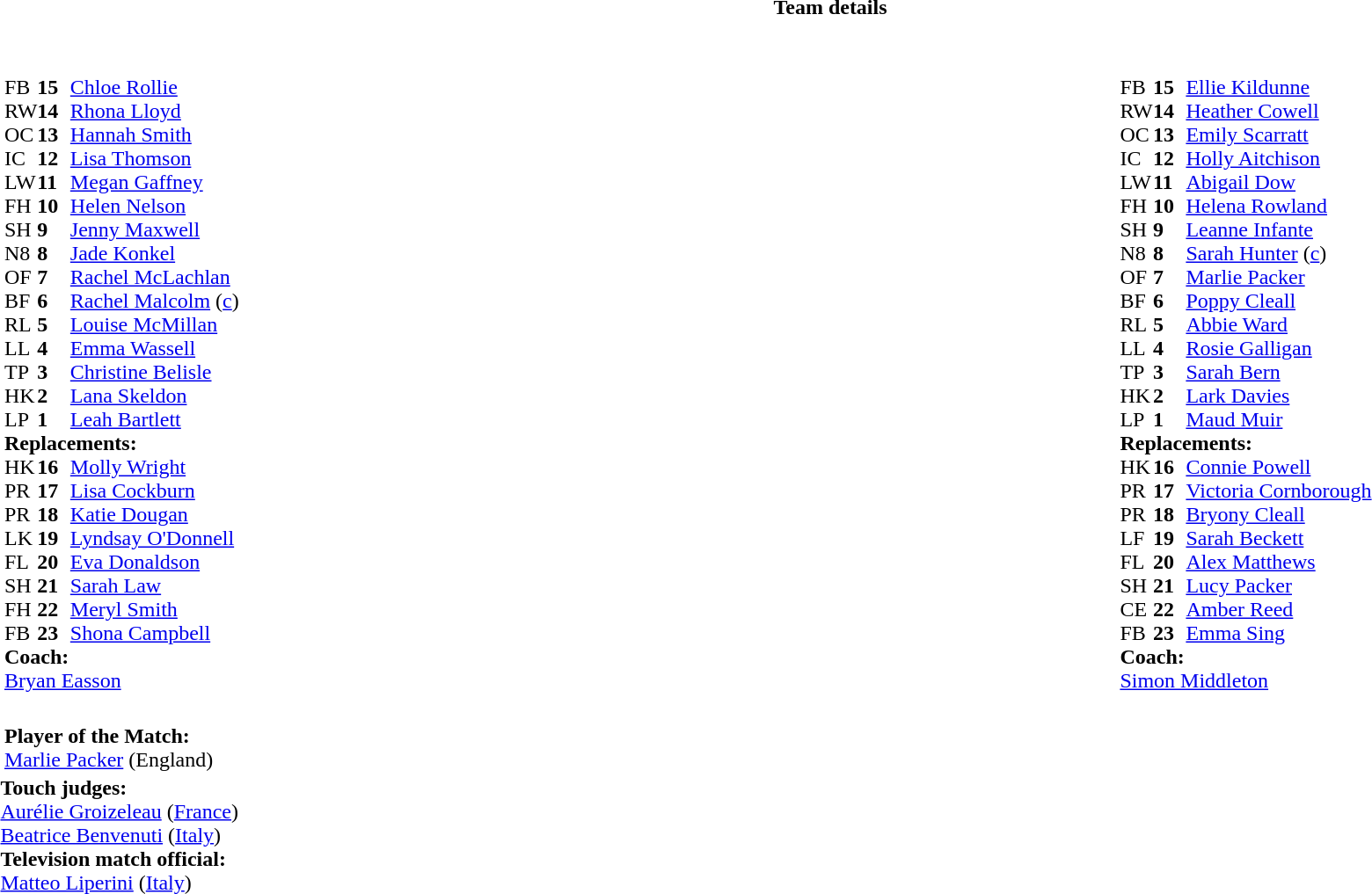<table border="0" style="width:100%">
<tr>
<th>Team details</th>
</tr>
<tr>
<td><br><table style="width:100%">
<tr>
<td style="vertical-align:top;width:50%"><br><table cellspacing="0" cellpadding="0">
<tr>
<th width="25"></th>
<th width="25"></th>
</tr>
<tr>
<td style="vertical-align:top;width:0%"></td>
</tr>
<tr>
<td>FB</td>
<td><strong>15</strong></td>
<td><a href='#'>Chloe Rollie</a></td>
</tr>
<tr>
<td>RW</td>
<td><strong>14</strong></td>
<td><a href='#'>Rhona Lloyd</a></td>
</tr>
<tr>
<td>OC</td>
<td><strong>13</strong></td>
<td><a href='#'>Hannah Smith</a></td>
</tr>
<tr>
<td>IC</td>
<td><strong>12</strong></td>
<td><a href='#'>Lisa Thomson</a></td>
</tr>
<tr>
<td>LW</td>
<td><strong>11</strong></td>
<td><a href='#'>Megan Gaffney</a></td>
<td></td>
<td></td>
</tr>
<tr>
<td>FH</td>
<td><strong>10</strong></td>
<td><a href='#'>Helen Nelson</a></td>
<td></td>
<td></td>
</tr>
<tr>
<td>SH</td>
<td><strong>9</strong></td>
<td><a href='#'>Jenny Maxwell</a></td>
<td></td>
<td></td>
</tr>
<tr>
<td>N8</td>
<td><strong>8</strong></td>
<td><a href='#'>Jade Konkel</a></td>
</tr>
<tr>
<td>OF</td>
<td><strong>7</strong></td>
<td><a href='#'>Rachel McLachlan</a></td>
</tr>
<tr>
<td>BF</td>
<td><strong>6</strong></td>
<td><a href='#'>Rachel Malcolm</a> (<a href='#'>c</a>)</td>
</tr>
<tr>
<td>RL</td>
<td><strong>5</strong></td>
<td><a href='#'>Louise McMillan</a></td>
</tr>
<tr>
<td>LL</td>
<td><strong>4</strong></td>
<td><a href='#'>Emma Wassell</a></td>
</tr>
<tr>
<td>TP</td>
<td><strong>3</strong></td>
<td><a href='#'>Christine Belisle</a></td>
<td></td>
<td></td>
</tr>
<tr>
<td>HK</td>
<td><strong>2</strong></td>
<td><a href='#'>Lana Skeldon</a></td>
<td></td>
<td></td>
</tr>
<tr>
<td>LP</td>
<td><strong>1</strong></td>
<td><a href='#'>Leah Bartlett</a></td>
<td></td>
<td></td>
<td></td>
<td></td>
</tr>
<tr>
<td colspan=3><strong>Replacements:</strong></td>
</tr>
<tr>
<td>HK</td>
<td><strong>16</strong></td>
<td><a href='#'>Molly Wright</a></td>
<td></td>
<td></td>
</tr>
<tr>
<td>PR</td>
<td><strong>17</strong></td>
<td><a href='#'>Lisa Cockburn</a></td>
<td></td>
<td></td>
<td></td>
<td></td>
</tr>
<tr>
<td>PR</td>
<td><strong>18</strong></td>
<td><a href='#'>Katie Dougan</a></td>
<td></td>
<td></td>
</tr>
<tr>
<td>LK</td>
<td><strong>19</strong></td>
<td><a href='#'>Lyndsay O'Donnell</a></td>
</tr>
<tr>
<td>FL</td>
<td><strong>20</strong></td>
<td><a href='#'>Eva Donaldson</a></td>
</tr>
<tr>
<td>SH</td>
<td><strong>21</strong></td>
<td><a href='#'>Sarah Law</a></td>
<td></td>
<td></td>
</tr>
<tr>
<td>FH</td>
<td><strong>22</strong></td>
<td><a href='#'>Meryl Smith</a></td>
<td></td>
<td></td>
</tr>
<tr>
<td>FB</td>
<td><strong>23</strong></td>
<td><a href='#'>Shona Campbell</a></td>
<td></td>
<td></td>
</tr>
<tr>
<td colspan=3><strong>Coach:</strong></td>
</tr>
<tr>
<td colspan="4"> <a href='#'>Bryan Easson</a></td>
</tr>
</table>
</td>
<td style="vertical-align:top"></td>
<td style="vertical-align:top; width:50%"><br><table cellspacing="0" cellpadding="0" style="margin:auto">
<tr>
<th width="25"></th>
<th width="25"></th>
</tr>
<tr>
<td>FB</td>
<td><strong>15</strong></td>
<td><a href='#'>Ellie Kildunne</a></td>
<td></td>
<td></td>
</tr>
<tr>
<td>RW</td>
<td><strong>14</strong></td>
<td><a href='#'>Heather Cowell</a></td>
</tr>
<tr>
<td>OC</td>
<td><strong>13</strong></td>
<td><a href='#'>Emily Scarratt</a></td>
<td></td>
<td></td>
</tr>
<tr>
<td>IC</td>
<td><strong>12</strong></td>
<td><a href='#'>Holly Aitchison</a></td>
</tr>
<tr>
<td>LW</td>
<td><strong>11</strong></td>
<td><a href='#'>Abigail Dow</a></td>
</tr>
<tr>
<td>FH</td>
<td><strong>10</strong></td>
<td><a href='#'>Helena Rowland</a></td>
</tr>
<tr>
<td>SH</td>
<td><strong>9</strong></td>
<td><a href='#'>Leanne Infante</a></td>
<td></td>
<td></td>
</tr>
<tr>
<td>N8</td>
<td><strong>8</strong></td>
<td><a href='#'>Sarah Hunter</a> (<a href='#'>c</a>)</td>
</tr>
<tr>
<td>OF</td>
<td><strong>7</strong></td>
<td><a href='#'>Marlie Packer</a></td>
</tr>
<tr>
<td>BF</td>
<td><strong>6</strong></td>
<td><a href='#'>Poppy Cleall</a></td>
<td></td>
<td></td>
</tr>
<tr>
<td>RL</td>
<td><strong>5</strong></td>
<td><a href='#'>Abbie Ward</a></td>
</tr>
<tr>
<td>LL</td>
<td><strong>4</strong></td>
<td><a href='#'>Rosie Galligan</a></td>
<td></td>
<td></td>
</tr>
<tr>
<td>TP</td>
<td><strong>3</strong></td>
<td><a href='#'>Sarah Bern</a></td>
<td></td>
<td></td>
</tr>
<tr>
<td>HK</td>
<td><strong>2</strong></td>
<td><a href='#'>Lark Davies</a></td>
<td></td>
<td></td>
</tr>
<tr>
<td>LP</td>
<td><strong>1</strong></td>
<td><a href='#'>Maud Muir</a></td>
<td></td>
<td></td>
</tr>
<tr>
<td colspan=3><strong>Replacements:</strong></td>
</tr>
<tr>
<td>HK</td>
<td><strong>16</strong></td>
<td><a href='#'>Connie Powell</a></td>
<td></td>
<td></td>
</tr>
<tr>
<td>PR</td>
<td><strong>17</strong></td>
<td><a href='#'>Victoria Cornborough</a></td>
<td></td>
<td></td>
</tr>
<tr>
<td>PR</td>
<td><strong>18</strong></td>
<td><a href='#'>Bryony Cleall</a></td>
<td></td>
<td></td>
</tr>
<tr>
<td>LF</td>
<td><strong>19</strong></td>
<td><a href='#'>Sarah Beckett</a></td>
<td></td>
<td></td>
</tr>
<tr>
<td>FL</td>
<td><strong>20</strong></td>
<td><a href='#'>Alex Matthews</a></td>
<td></td>
<td></td>
</tr>
<tr>
<td>SH</td>
<td><strong>21</strong></td>
<td><a href='#'>Lucy Packer</a></td>
<td></td>
<td></td>
</tr>
<tr>
<td>CE</td>
<td><strong>22</strong></td>
<td><a href='#'>Amber Reed</a></td>
<td></td>
<td></td>
</tr>
<tr>
<td>FB</td>
<td><strong>23</strong></td>
<td><a href='#'>Emma Sing</a></td>
<td></td>
<td></td>
</tr>
<tr>
<td colspan=3><strong>Coach:</strong></td>
</tr>
<tr>
<td colspan="4"> <a href='#'>Simon Middleton</a></td>
</tr>
</table>
</td>
</tr>
</table>
<table style="width:100%">
<tr>
<td><br><strong>Player of the Match:</strong>
<br><a href='#'>Marlie Packer</a> (England)</td>
</tr>
</table>
<strong>Touch judges:</strong>
<br><a href='#'>Aurélie Groizeleau</a> (<a href='#'>France</a>)
<br><a href='#'>Beatrice Benvenuti</a> (<a href='#'>Italy</a>)
<br><strong>Television match official:</strong>
<br><a href='#'>Matteo Liperini</a> (<a href='#'>Italy</a>)</td>
</tr>
</table>
